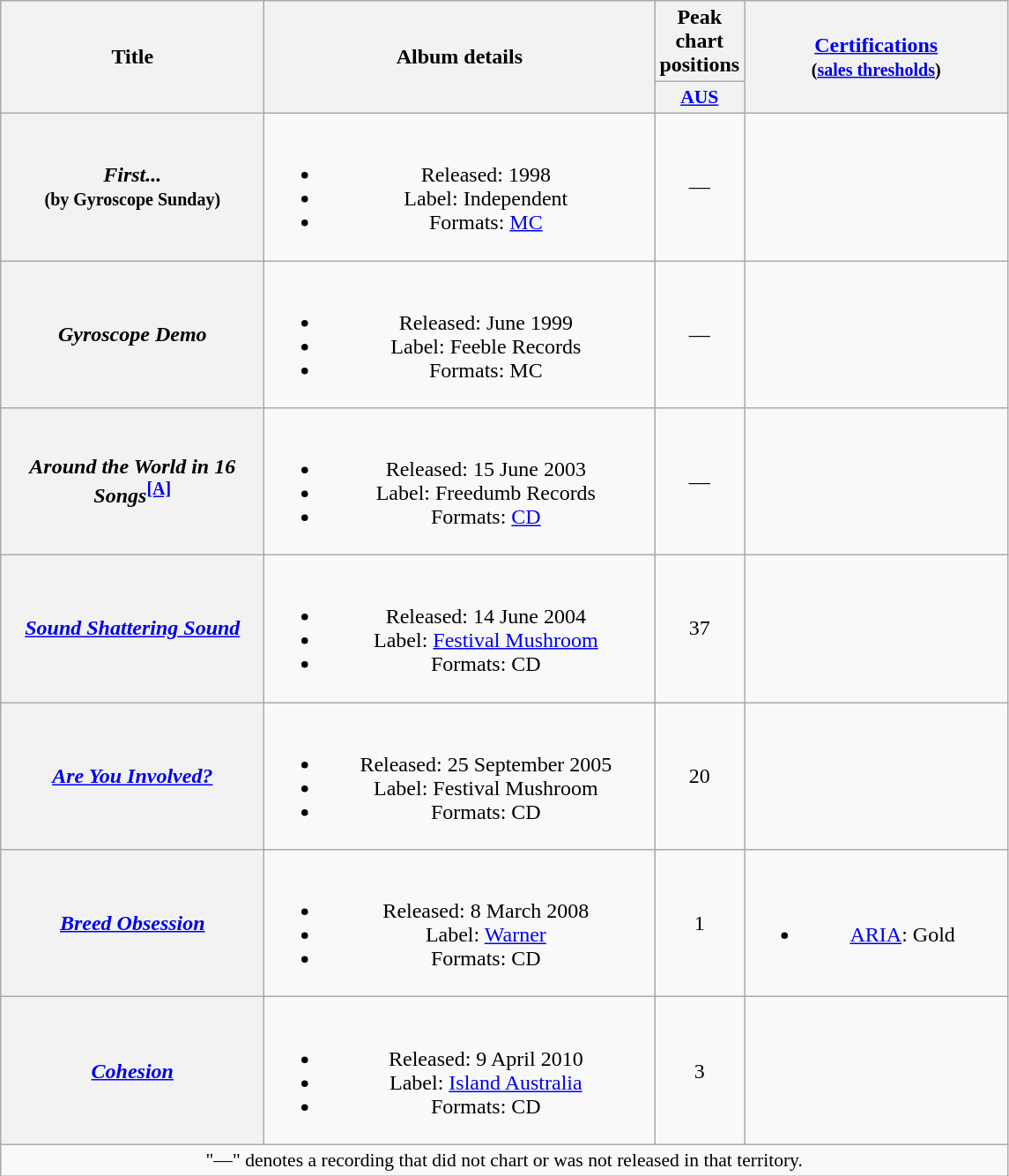<table class="wikitable plainrowheaders" style="text-align:center;">
<tr>
<th scope="col" rowspan="2" style="width:12em;">Title</th>
<th scope="col" rowspan="2" style="width:18em;">Album details</th>
<th scope="col" colspan="1">Peak chart positions</th>
<th scope="col" rowspan="2" style="width:12em;"><a href='#'>Certifications</a><br><small>(<a href='#'>sales thresholds</a>)</small></th>
</tr>
<tr>
<th scope="col" style="width:3em;font-size:90%;"><a href='#'>AUS</a><br></th>
</tr>
<tr>
<th scope="row"><em>First...</em><br><small>(by Gyroscope Sunday)</small></th>
<td><br><ul><li>Released: 1998</li><li>Label: Independent</li><li>Formats: <a href='#'>MC</a></li></ul></td>
<td>—</td>
<td></td>
</tr>
<tr>
<th scope="row"><em>Gyroscope Demo</em></th>
<td><br><ul><li>Released: June 1999</li><li>Label: Feeble Records</li><li>Formats: MC</li></ul></td>
<td>—</td>
<td></td>
</tr>
<tr>
<th scope="row"><em>Around the World in 16 Songs</em><sup><span></span><a href='#'><strong>[A]</strong></a></sup></th>
<td><br><ul><li>Released: 15 June 2003</li><li>Label: Freedumb Records</li><li>Formats: <a href='#'>CD</a></li></ul></td>
<td>—</td>
<td></td>
</tr>
<tr>
<th scope="row"><em><a href='#'>Sound Shattering Sound</a></em></th>
<td><br><ul><li>Released: 14 June 2004</li><li>Label: <a href='#'>Festival Mushroom</a></li><li>Formats: CD</li></ul></td>
<td>37</td>
<td></td>
</tr>
<tr>
<th scope="row"><em><a href='#'>Are You Involved?</a></em></th>
<td><br><ul><li>Released: 25 September 2005</li><li>Label: Festival Mushroom</li><li>Formats: CD</li></ul></td>
<td>20</td>
<td></td>
</tr>
<tr>
<th scope="row"><em><a href='#'>Breed Obsession</a></em></th>
<td><br><ul><li>Released: 8 March 2008</li><li>Label: <a href='#'>Warner</a></li><li>Formats: CD</li></ul></td>
<td>1</td>
<td><br><ul><li><a href='#'>ARIA</a>: Gold</li></ul></td>
</tr>
<tr>
<th scope="row"><em><a href='#'>Cohesion</a></em></th>
<td><br><ul><li>Released: 9 April 2010</li><li>Label: <a href='#'>Island Australia</a></li><li>Formats: CD</li></ul></td>
<td>3</td>
<td></td>
</tr>
<tr>
<td colspan="4" style="font-size:90%">"—" denotes a recording that did not chart or was not released in that territory.</td>
</tr>
</table>
